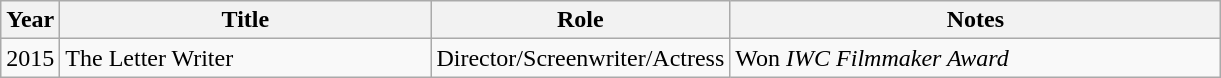<table class="wikitable plainrowheaders sortable" style="margin-right: 0;">
<tr>
<th rowspan="1" scope="col" style="width: 1em;">Year</th>
<th rowspan="1" scope="col" style="width: 15em;">Title</th>
<th rowspan="1" scope="col" style="width: 10em;">Role</th>
<th rowspan="1" scope="col" style="width: 20em;" class="unsortable">Notes</th>
</tr>
<tr>
<td>2015</td>
<td>The Letter Writer</td>
<td>Director/Screenwriter/Actress</td>
<td>Won <em>IWC Filmmaker Award</em></td>
</tr>
</table>
